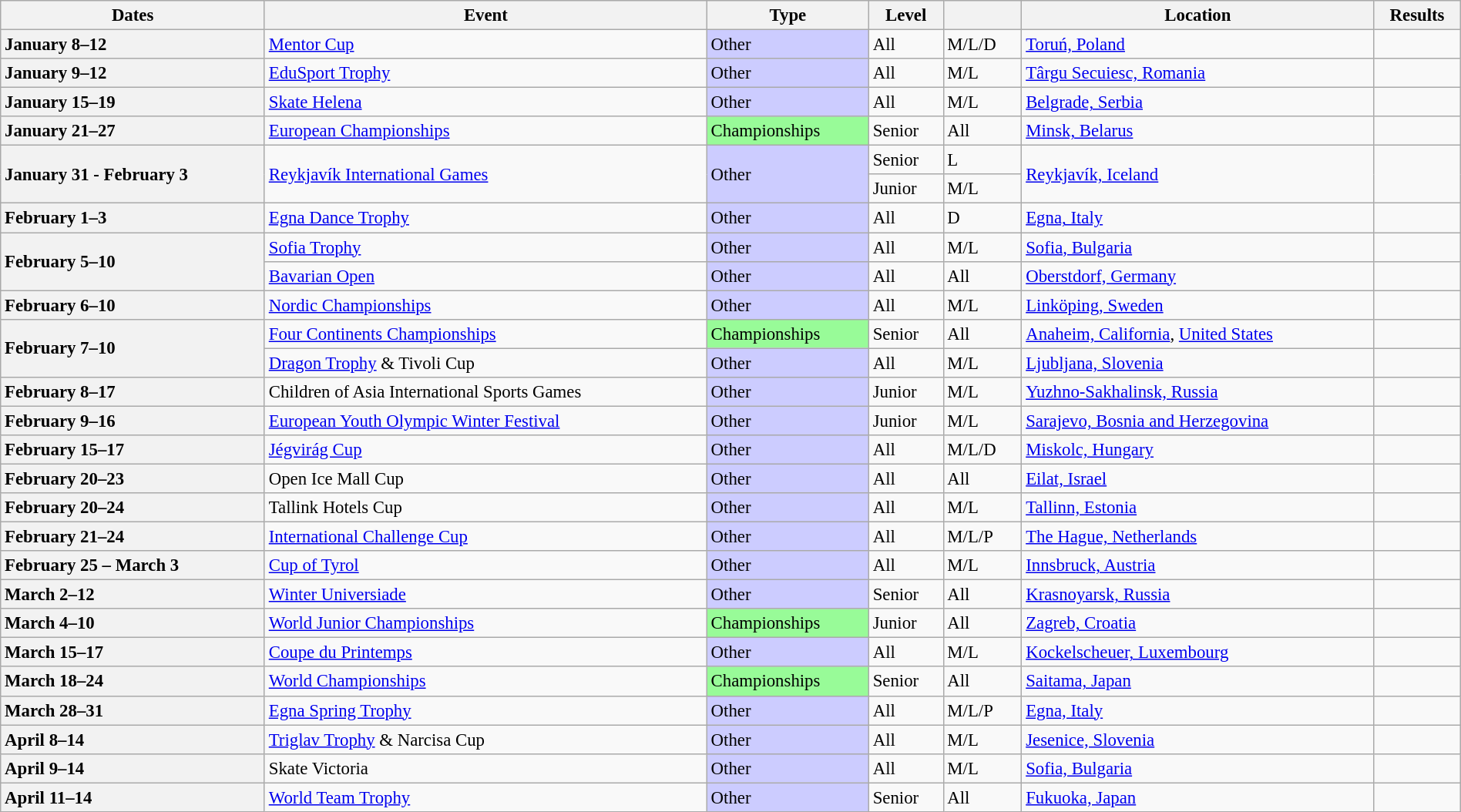<table class="wikitable sortable" style="text-align:left; font-size:95%; width:100%">
<tr>
<th scope="col">Dates</th>
<th scope="col">Event</th>
<th scope="col">Type</th>
<th scope="col" class="unsortable">Level</th>
<th scope="col" class="unsortable"></th>
<th scope="col" class="unsortable">Location</th>
<th scope="col" class="unsortable">Results</th>
</tr>
<tr>
<th scope="row" style="text-align:left">January 8–12</th>
<td><a href='#'>Mentor Cup</a></td>
<td bgcolor="ccccff">Other</td>
<td>All</td>
<td>M/L/D</td>
<td><a href='#'>Toruń, Poland</a></td>
<td></td>
</tr>
<tr>
<th scope="row" style="text-align:left">January 9–12</th>
<td><a href='#'>EduSport Trophy</a></td>
<td bgcolor="ccccff">Other</td>
<td>All</td>
<td>M/L</td>
<td><a href='#'>Târgu Secuiesc, Romania</a></td>
<td></td>
</tr>
<tr>
<th scope="row" style="text-align:left">January 15–19</th>
<td><a href='#'>Skate Helena</a></td>
<td bgcolor="ccccff">Other</td>
<td>All</td>
<td>M/L</td>
<td><a href='#'>Belgrade, Serbia</a></td>
<td></td>
</tr>
<tr>
<th scope="row" style="text-align:left">January 21–27</th>
<td><a href='#'>European Championships</a></td>
<td bgcolor="98fb98">Championships</td>
<td>Senior</td>
<td>All</td>
<td><a href='#'>Minsk, Belarus</a></td>
<td></td>
</tr>
<tr>
<th rowspan="2" scope="row" style="text-align:left">January 31 - February 3</th>
<td rowspan="2"><a href='#'>Reykjavík International Games</a></td>
<td rowspan="2" bgcolor="ccccff">Other</td>
<td>Senior</td>
<td>L</td>
<td rowspan="2"><a href='#'>Reykjavík, Iceland</a></td>
<td rowspan="2"></td>
</tr>
<tr>
<td>Junior</td>
<td>M/L</td>
</tr>
<tr>
<th scope="row" style="text-align:left">February 1–3</th>
<td><a href='#'>Egna Dance Trophy</a></td>
<td bgcolor="ccccff">Other</td>
<td>All</td>
<td>D</td>
<td><a href='#'>Egna, Italy</a></td>
<td></td>
</tr>
<tr>
<th scope="row" style="text-align:left" rowspan="2">February 5–10</th>
<td><a href='#'>Sofia Trophy</a></td>
<td bgcolor="ccccff">Other</td>
<td>All</td>
<td>M/L</td>
<td><a href='#'>Sofia, Bulgaria</a></td>
<td></td>
</tr>
<tr>
<td><a href='#'>Bavarian Open</a></td>
<td bgcolor="ccccff">Other</td>
<td>All</td>
<td>All</td>
<td><a href='#'>Oberstdorf, Germany</a></td>
<td></td>
</tr>
<tr>
<th scope="row" style="text-align:left">February 6–10</th>
<td><a href='#'>Nordic Championships</a></td>
<td bgcolor="ccccff">Other</td>
<td>All</td>
<td>M/L</td>
<td><a href='#'>Linköping, Sweden</a></td>
<td></td>
</tr>
<tr>
<th scope="row" style="text-align:left" rowspan="2">February 7–10</th>
<td><a href='#'>Four Continents Championships</a></td>
<td bgcolor="98fb98">Championships</td>
<td>Senior</td>
<td>All</td>
<td><a href='#'>Anaheim, California</a>, <a href='#'>United States</a></td>
<td></td>
</tr>
<tr>
<td><a href='#'>Dragon Trophy</a> & Tivoli Cup</td>
<td bgcolor="ccccff">Other</td>
<td>All</td>
<td>M/L</td>
<td><a href='#'>Ljubljana, Slovenia</a></td>
<td></td>
</tr>
<tr>
<th scope="row" style="text-align:left">February 8–17</th>
<td>Children of Asia International Sports Games</td>
<td bgcolor="ccccff">Other</td>
<td>Junior</td>
<td>M/L</td>
<td><a href='#'>Yuzhno-Sakhalinsk, Russia</a></td>
<td></td>
</tr>
<tr>
<th scope="row" style="text-align:left">February 9–16</th>
<td><a href='#'>European Youth Olympic Winter Festival</a></td>
<td bgcolor="ccccff">Other</td>
<td>Junior</td>
<td>M/L</td>
<td><a href='#'>Sarajevo, Bosnia and Herzegovina</a></td>
<td></td>
</tr>
<tr>
<th scope="row" style="text-align:left">February 15–17</th>
<td><a href='#'>Jégvirág Cup</a></td>
<td bgcolor="ccccff">Other</td>
<td>All</td>
<td>M/L/D</td>
<td><a href='#'>Miskolc, Hungary</a></td>
<td></td>
</tr>
<tr>
<th scope="row" style="text-align:left">February 20–23</th>
<td>Open Ice Mall Cup</td>
<td bgcolor="ccccff">Other</td>
<td>All</td>
<td>All</td>
<td><a href='#'>Eilat, Israel</a></td>
<td></td>
</tr>
<tr>
<th scope="row" style="text-align:left">February 20–24</th>
<td>Tallink Hotels Cup</td>
<td bgcolor="ccccff">Other</td>
<td>All</td>
<td>M/L</td>
<td><a href='#'>Tallinn, Estonia</a></td>
<td></td>
</tr>
<tr>
<th scope="row" style="text-align:left">February 21–24</th>
<td><a href='#'>International Challenge Cup</a></td>
<td bgcolor="ccccff">Other</td>
<td>All</td>
<td>M/L/P</td>
<td><a href='#'>The Hague, Netherlands</a></td>
<td></td>
</tr>
<tr>
<th scope="row" style="text-align:left">February 25 – March 3</th>
<td><a href='#'>Cup of Tyrol</a></td>
<td bgcolor="ccccff">Other</td>
<td>All</td>
<td>M/L</td>
<td><a href='#'>Innsbruck, Austria</a></td>
<td></td>
</tr>
<tr>
<th scope="row" style="text-align:left">March 2–12</th>
<td><a href='#'>Winter Universiade</a></td>
<td bgcolor="ccccff">Other</td>
<td>Senior</td>
<td>All</td>
<td><a href='#'>Krasnoyarsk, Russia</a></td>
<td> </td>
</tr>
<tr>
<th scope="row" style="text-align:left">March 4–10</th>
<td><a href='#'>World Junior Championships</a></td>
<td bgcolor="98fb98">Championships</td>
<td>Junior</td>
<td>All</td>
<td><a href='#'>Zagreb, Croatia</a></td>
<td></td>
</tr>
<tr>
<th scope="row" style="text-align:left">March 15–17</th>
<td><a href='#'>Coupe du Printemps</a></td>
<td bgcolor="ccccff">Other</td>
<td>All</td>
<td>M/L</td>
<td><a href='#'>Kockelscheuer, Luxembourg</a></td>
<td></td>
</tr>
<tr>
<th scope="row" style="text-align:left">March 18–24</th>
<td><a href='#'>World Championships</a></td>
<td bgcolor="98fb98">Championships</td>
<td>Senior</td>
<td>All</td>
<td><a href='#'>Saitama, Japan</a></td>
<td></td>
</tr>
<tr>
<th scope="row" style="text-align:left">March 28–31</th>
<td><a href='#'>Egna Spring Trophy</a></td>
<td bgcolor="ccccff">Other</td>
<td>All</td>
<td>M/L/P</td>
<td><a href='#'>Egna, Italy</a></td>
<td></td>
</tr>
<tr>
<th scope="row" style="text-align:left">April 8–14</th>
<td><a href='#'>Triglav Trophy</a> & Narcisa Cup</td>
<td bgcolor="ccccff">Other</td>
<td>All</td>
<td>M/L</td>
<td><a href='#'>Jesenice, Slovenia</a></td>
<td></td>
</tr>
<tr>
<th scope="row" style="text-align:left">April 9–14</th>
<td>Skate Victoria</td>
<td bgcolor="ccccff">Other</td>
<td>All</td>
<td>M/L</td>
<td><a href='#'>Sofia, Bulgaria</a></td>
<td></td>
</tr>
<tr>
<th scope="row" style="text-align:left">April 11–14</th>
<td><a href='#'>World Team Trophy</a></td>
<td bgcolor="ccccff">Other</td>
<td>Senior</td>
<td>All</td>
<td><a href='#'>Fukuoka, Japan</a></td>
<td></td>
</tr>
</table>
